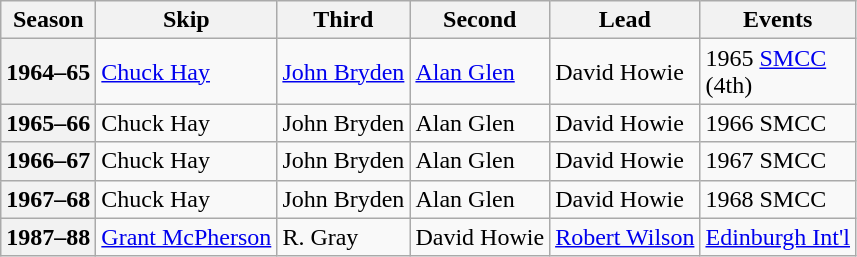<table class="wikitable">
<tr>
<th scope="col">Season</th>
<th scope="col">Skip</th>
<th scope="col">Third</th>
<th scope="col">Second</th>
<th scope="col">Lead</th>
<th scope="col">Events</th>
</tr>
<tr>
<th scope="row">1964–65</th>
<td><a href='#'>Chuck Hay</a></td>
<td><a href='#'>John Bryden</a></td>
<td><a href='#'>Alan Glen</a></td>
<td>David Howie</td>
<td>1965 <a href='#'>SMCC</a> <br> (4th)</td>
</tr>
<tr>
<th scope="row">1965–66</th>
<td>Chuck Hay</td>
<td>John Bryden</td>
<td>Alan Glen</td>
<td>David Howie</td>
<td>1966 SMCC <br> </td>
</tr>
<tr>
<th scope="row">1966–67</th>
<td>Chuck Hay</td>
<td>John Bryden</td>
<td>Alan Glen</td>
<td>David Howie</td>
<td>1967 SMCC <br> </td>
</tr>
<tr>
<th scope="row">1967–68</th>
<td>Chuck Hay</td>
<td>John Bryden</td>
<td>Alan Glen</td>
<td>David Howie</td>
<td>1968 SMCC <br> </td>
</tr>
<tr>
<th scope="row">1987–88</th>
<td><a href='#'>Grant McPherson</a></td>
<td>R. Gray</td>
<td>David Howie</td>
<td><a href='#'>Robert Wilson</a></td>
<td><a href='#'>Edinburgh Int'l</a> </td>
</tr>
</table>
